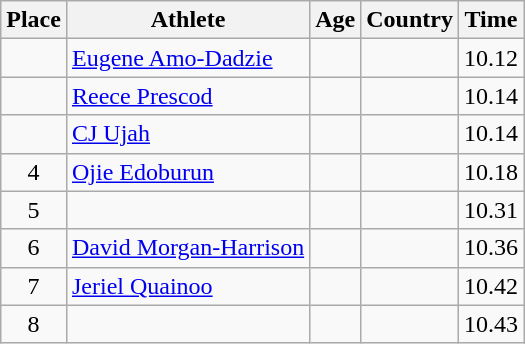<table class="wikitable mw-datatable sortable">
<tr>
<th>Place</th>
<th>Athlete</th>
<th>Age</th>
<th>Country</th>
<th>Time</th>
</tr>
<tr>
<td align=center></td>
<td><a href='#'>Eugene Amo-Dadzie</a></td>
<td></td>
<td></td>
<td>10.12</td>
</tr>
<tr>
<td align=center></td>
<td><a href='#'>Reece Prescod</a></td>
<td></td>
<td></td>
<td>10.14</td>
</tr>
<tr>
<td align=center></td>
<td><a href='#'>CJ Ujah</a></td>
<td></td>
<td></td>
<td>10.14</td>
</tr>
<tr>
<td align=center>4</td>
<td><a href='#'>Ojie Edoburun</a></td>
<td></td>
<td></td>
<td>10.18</td>
</tr>
<tr>
<td align=center>5</td>
<td></td>
<td></td>
<td></td>
<td>10.31</td>
</tr>
<tr>
<td align=center>6</td>
<td><a href='#'>David Morgan-Harrison</a></td>
<td></td>
<td></td>
<td>10.36</td>
</tr>
<tr>
<td align=center>7</td>
<td><a href='#'>Jeriel Quainoo</a></td>
<td></td>
<td></td>
<td>10.42</td>
</tr>
<tr>
<td align=center>8</td>
<td></td>
<td></td>
<td></td>
<td>10.43</td>
</tr>
</table>
